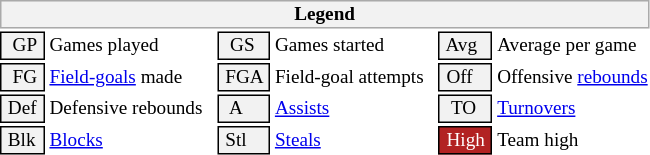<table class="toccolours" style="font-size: 80%; white-space: nowrap;">
<tr>
<th colspan="6" style="background-color: #F2F2F2; border: 1px solid #AAAAAA;">Legend</th>
</tr>
<tr>
<td style="background-color: #F2F2F2; border: 1px solid black;">  GP </td>
<td>Games played</td>
<td style="background-color: #F2F2F2; border: 1px solid black">  GS </td>
<td>Games started</td>
<td style="background-color: #F2F2F2; border: 1px solid black"> Avg </td>
<td>Average per game</td>
</tr>
<tr>
<td style="background-color: #F2F2F2; border: 1px solid black">  FG </td>
<td style="padding-right: 8px"><a href='#'>Field-goals</a> made</td>
<td style="background-color: #F2F2F2; border: 1px solid black"> FGA </td>
<td style="padding-right: 8px">Field-goal attempts</td>
<td style="background-color: #F2F2F2; border: 1px solid black;"> Off </td>
<td>Offensive <a href='#'>rebounds</a></td>
</tr>
<tr>
<td style="background-color: #F2F2F2; border: 1px solid black;"> Def </td>
<td style="padding-right: 8px">Defensive rebounds</td>
<td style="background-color: #F2F2F2; border: 1px solid black">  A </td>
<td style="padding-right: 8px"><a href='#'>Assists</a></td>
<td style="background-color: #F2F2F2; border: 1px solid black">  TO</td>
<td><a href='#'>Turnovers</a></td>
</tr>
<tr>
<td style="background-color: #F2F2F2; border: 1px solid black;"> Blk </td>
<td><a href='#'>Blocks</a></td>
<td style="background-color: #F2F2F2; border: 1px solid black"> Stl </td>
<td><a href='#'>Steals</a></td>
<td style="background:#B22222; color:#ffffff; border: 1px solid black"> High </td>
<td>Team high</td>
</tr>
<tr>
</tr>
</table>
